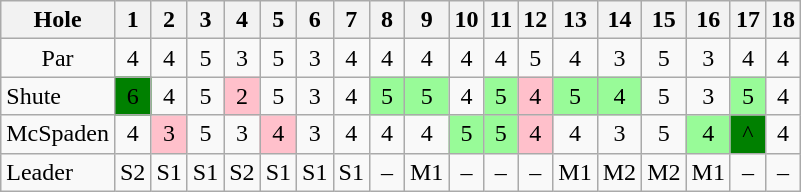<table class="wikitable" style="text-align:center">
<tr>
<th>Hole</th>
<th> 1 </th>
<th> 2 </th>
<th> 3 </th>
<th> 4 </th>
<th> 5 </th>
<th> 6 </th>
<th> 7 </th>
<th> 8 </th>
<th> 9 </th>
<th>10</th>
<th>11</th>
<th>12</th>
<th>13</th>
<th>14</th>
<th>15</th>
<th>16</th>
<th>17</th>
<th>18</th>
</tr>
<tr>
<td>Par</td>
<td>4</td>
<td>4</td>
<td>5</td>
<td>3</td>
<td>5</td>
<td>3</td>
<td>4</td>
<td>4</td>
<td>4</td>
<td>4</td>
<td>4</td>
<td>5</td>
<td>4</td>
<td>3</td>
<td>5</td>
<td>3</td>
<td>4</td>
<td>4</td>
</tr>
<tr>
<td align=left> Shute</td>
<td style="background: Green;">6</td>
<td>4</td>
<td>5</td>
<td style="background: Pink;">2</td>
<td>5</td>
<td>3</td>
<td>4</td>
<td style="background: PaleGreen;">5</td>
<td style="background: PaleGreen;">5</td>
<td>4</td>
<td style="background: PaleGreen;">5</td>
<td style="background: Pink;">4</td>
<td style="background: PaleGreen;">5</td>
<td style="background: PaleGreen;">4</td>
<td>5</td>
<td>3</td>
<td style="background: PaleGreen;">5</td>
<td>4</td>
</tr>
<tr>
<td align=left> McSpaden</td>
<td>4</td>
<td style="background: Pink;">3</td>
<td>5</td>
<td>3</td>
<td style="background: Pink;">4</td>
<td>3</td>
<td>4</td>
<td>4</td>
<td>4</td>
<td style="background: PaleGreen;">5</td>
<td style="background: PaleGreen;">5</td>
<td style="background: Pink;">4</td>
<td>4</td>
<td>3</td>
<td>5</td>
<td style="background: PaleGreen;">4</td>
<td style="background: Green;">^</td>
<td>4</td>
</tr>
<tr>
<td align=left>Leader</td>
<td>S2</td>
<td>S1</td>
<td>S1</td>
<td>S2</td>
<td>S1</td>
<td>S1</td>
<td>S1</td>
<td>–</td>
<td>M1</td>
<td>–</td>
<td>–</td>
<td>–</td>
<td>M1</td>
<td>M2</td>
<td>M2</td>
<td>M1</td>
<td>–</td>
<td>–</td>
</tr>
</table>
